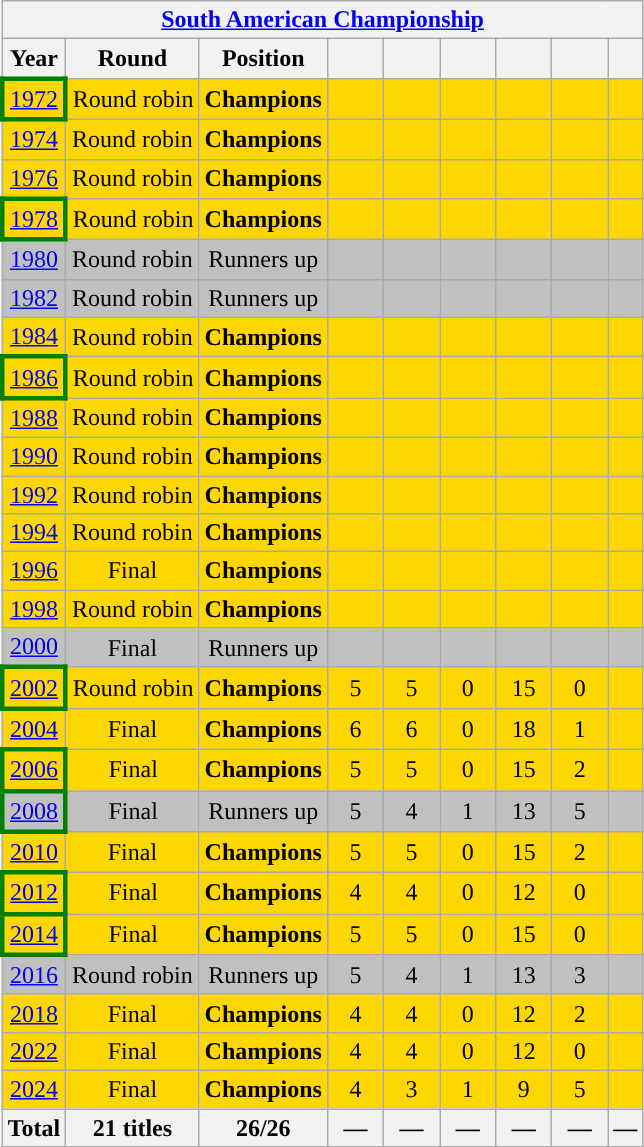<table class="wikitable" style="text-align: center;">
<tr>
<th colspan=9><strong><a href='#'>South American Championship</a></strong></th>
</tr>
<tr>
<th><strong>Year</strong></th>
<th><strong>Round</strong></th>
<th><strong>Position</strong></th>
<th width=30><strong></strong></th>
<th width=30><strong></strong></th>
<th width=30><strong></strong></th>
<th width=30><strong></strong></th>
<th width=30><strong></strong></th>
<th><strong></strong></th>
</tr>
<tr bgcolor=gold>
<td style="border:3px solid green"> <a href='#'>1972</a></td>
<td>Round robin</td>
<td><strong>Champions</strong></td>
<td></td>
<td></td>
<td></td>
<td></td>
<td></td>
<td></td>
</tr>
<tr bgcolor=gold>
<td> <a href='#'>1974</a></td>
<td>Round robin</td>
<td><strong>Champions</strong></td>
<td></td>
<td></td>
<td></td>
<td></td>
<td></td>
<td></td>
</tr>
<tr bgcolor=gold>
<td> <a href='#'>1976</a></td>
<td>Round robin</td>
<td><strong>Champions</strong></td>
<td></td>
<td></td>
<td></td>
<td></td>
<td></td>
<td></td>
</tr>
<tr bgcolor=gold>
<td style="border:3px solid green"> <a href='#'>1978</a></td>
<td>Round robin</td>
<td><strong>Champions</strong></td>
<td></td>
<td></td>
<td></td>
<td></td>
<td></td>
<td></td>
</tr>
<tr bgcolor=silver>
<td> <a href='#'>1980</a></td>
<td>Round robin</td>
<td>Runners up</td>
<td></td>
<td></td>
<td></td>
<td></td>
<td></td>
<td></td>
</tr>
<tr bgcolor=silver>
<td> <a href='#'>1982</a></td>
<td>Round robin</td>
<td>Runners up</td>
<td></td>
<td></td>
<td></td>
<td></td>
<td></td>
<td></td>
</tr>
<tr bgcolor=gold>
<td> <a href='#'>1984</a></td>
<td>Round robin</td>
<td><strong>Champions</strong></td>
<td></td>
<td></td>
<td></td>
<td></td>
<td></td>
<td></td>
</tr>
<tr bgcolor=gold>
<td style="border:3px solid green"> <a href='#'>1986</a></td>
<td>Round robin</td>
<td><strong>Champions</strong></td>
<td></td>
<td></td>
<td></td>
<td></td>
<td></td>
<td></td>
</tr>
<tr bgcolor=gold>
<td> <a href='#'>1988</a></td>
<td>Round robin</td>
<td><strong>Champions</strong></td>
<td></td>
<td></td>
<td></td>
<td></td>
<td></td>
<td></td>
</tr>
<tr bgcolor=gold>
<td> <a href='#'>1990</a></td>
<td>Round robin</td>
<td><strong>Champions</strong></td>
<td></td>
<td></td>
<td></td>
<td></td>
<td></td>
<td></td>
</tr>
<tr bgcolor=gold>
<td> <a href='#'>1992</a></td>
<td>Round robin</td>
<td><strong>Champions</strong></td>
<td></td>
<td></td>
<td></td>
<td></td>
<td></td>
<td></td>
</tr>
<tr bgcolor=gold>
<td> <a href='#'>1994</a></td>
<td>Round robin</td>
<td><strong>Champions</strong></td>
<td></td>
<td></td>
<td></td>
<td></td>
<td></td>
<td></td>
</tr>
<tr bgcolor=gold>
<td> <a href='#'>1996</a></td>
<td>Final</td>
<td><strong>Champions</strong></td>
<td></td>
<td></td>
<td></td>
<td></td>
<td></td>
<td></td>
</tr>
<tr bgcolor=gold>
<td> <a href='#'>1998</a></td>
<td>Round robin</td>
<td><strong>Champions</strong></td>
<td></td>
<td></td>
<td></td>
<td></td>
<td></td>
<td></td>
</tr>
<tr bgcolor=silver>
<td> <a href='#'>2000</a></td>
<td>Final</td>
<td>Runners up</td>
<td></td>
<td></td>
<td></td>
<td></td>
<td></td>
<td></td>
</tr>
<tr bgcolor=gold>
<td style="border:3px solid green"> <a href='#'>2002</a></td>
<td>Round robin</td>
<td><strong>Champions</strong></td>
<td>5</td>
<td>5</td>
<td>0</td>
<td>15</td>
<td>0</td>
<td></td>
</tr>
<tr bgcolor=gold>
<td> <a href='#'>2004</a></td>
<td>Final</td>
<td><strong>Champions</strong></td>
<td>6</td>
<td>6</td>
<td>0</td>
<td>18</td>
<td>1</td>
<td></td>
</tr>
<tr bgcolor=gold>
<td style="border:3px solid green"> <a href='#'>2006</a></td>
<td>Final</td>
<td><strong>Champions</strong></td>
<td>5</td>
<td>5</td>
<td>0</td>
<td>15</td>
<td>2</td>
<td></td>
</tr>
<tr bgcolor=silver>
<td style="border:3px solid green"> <a href='#'>2008</a></td>
<td>Final</td>
<td>Runners up</td>
<td>5</td>
<td>4</td>
<td>1</td>
<td>13</td>
<td>5</td>
<td></td>
</tr>
<tr bgcolor=gold>
<td> <a href='#'>2010</a></td>
<td>Final</td>
<td><strong>Champions</strong></td>
<td>5</td>
<td>5</td>
<td>0</td>
<td>15</td>
<td>2</td>
<td></td>
</tr>
<tr bgcolor=gold>
<td style="border:3px solid green"> <a href='#'>2012</a></td>
<td>Final</td>
<td><strong>Champions</strong></td>
<td>4</td>
<td>4</td>
<td>0</td>
<td>12</td>
<td>0</td>
<td></td>
</tr>
<tr bgcolor=gold>
<td style="border:3px solid green"> <a href='#'>2014</a></td>
<td>Final</td>
<td><strong>Champions</strong></td>
<td>5</td>
<td>5</td>
<td>0</td>
<td>15</td>
<td>0</td>
<td></td>
</tr>
<tr bgcolor=silver>
<td> <a href='#'>2016</a></td>
<td>Round robin</td>
<td>Runners up</td>
<td>5</td>
<td>4</td>
<td>1</td>
<td>13</td>
<td>3</td>
<td></td>
</tr>
<tr bgcolor=gold>
<td> <a href='#'>2018</a></td>
<td>Final</td>
<td><strong>Champions</strong></td>
<td>4</td>
<td>4</td>
<td>0</td>
<td>12</td>
<td>2</td>
<td></td>
</tr>
<tr bgcolor=gold>
<td> <a href='#'>2022</a></td>
<td>Final</td>
<td><strong>Champions</strong></td>
<td>4</td>
<td>4</td>
<td>0</td>
<td>12</td>
<td>0</td>
<td></td>
</tr>
<tr bgcolor=gold>
<td> <a href='#'>2024</a></td>
<td>Final</td>
<td><strong>Champions</strong></td>
<td>4</td>
<td>3</td>
<td>1</td>
<td>9</td>
<td>5</td>
<td></td>
</tr>
<tr>
<th><strong>Total</strong></th>
<th><strong>21 titles</strong></th>
<th><strong>26/26</strong></th>
<th><strong>—</strong></th>
<th><strong>—</strong></th>
<th><strong>—</strong></th>
<th><strong>—</strong></th>
<th><strong>—</strong></th>
<th><strong>—</strong></th>
</tr>
</table>
